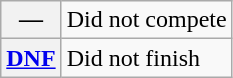<table class="wikitable">
<tr>
<th scope="row">—</th>
<td>Did not compete</td>
</tr>
<tr>
<th scope="row"><a href='#'>DNF</a></th>
<td>Did not finish</td>
</tr>
</table>
